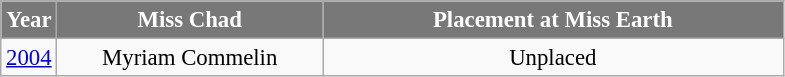<table class="wikitable sortable" style="font-size: 95%; text-align:center">
<tr>
<th width="30" style="background-color:#787878;color:#FFFFFF;">Year</th>
<th width="170" style="background-color:#787878;color:#FFFFFF;">Miss Chad</th>
<th width="300" style="background-color:#787878;color:#FFFFFF;">Placement at Miss Earth</th>
</tr>
<tr>
<td><a href='#'>2004</a></td>
<td>Myriam Commelin</td>
<td>Unplaced</td>
</tr>
</table>
